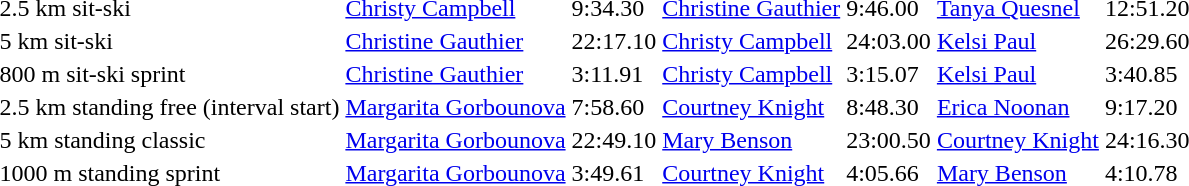<table>
<tr>
<td>2.5 km sit-ski</td>
<td><a href='#'>Christy Campbell</a><br></td>
<td>9:34.30</td>
<td><a href='#'>Christine Gauthier</a><br></td>
<td>9:46.00</td>
<td><a href='#'>Tanya Quesnel</a><br></td>
<td>12:51.20</td>
</tr>
<tr>
<td>5 km sit-ski</td>
<td><a href='#'>Christine Gauthier</a><br></td>
<td>22:17.10</td>
<td><a href='#'>Christy Campbell</a><br></td>
<td>24:03.00</td>
<td><a href='#'>Kelsi Paul</a><br></td>
<td>26:29.60</td>
</tr>
<tr>
<td>800 m sit-ski sprint</td>
<td><a href='#'>Christine Gauthier</a><br></td>
<td>3:11.91</td>
<td><a href='#'>Christy Campbell</a><br></td>
<td>3:15.07</td>
<td><a href='#'>Kelsi Paul</a><br></td>
<td>3:40.85</td>
</tr>
<tr>
<td>2.5 km standing free (interval start)</td>
<td><a href='#'>Margarita Gorbounova</a><br></td>
<td>7:58.60</td>
<td><a href='#'>Courtney Knight</a><br></td>
<td>8:48.30</td>
<td><a href='#'>Erica Noonan</a><br></td>
<td>9:17.20</td>
</tr>
<tr>
<td>5 km standing classic</td>
<td><a href='#'>Margarita Gorbounova</a><br></td>
<td>22:49.10</td>
<td><a href='#'>Mary Benson</a><br></td>
<td>23:00.50</td>
<td><a href='#'>Courtney Knight</a><br></td>
<td>24:16.30</td>
</tr>
<tr>
<td>1000 m standing sprint</td>
<td><a href='#'>Margarita Gorbounova</a><br></td>
<td>3:49.61</td>
<td><a href='#'>Courtney Knight</a><br></td>
<td>4:05.66</td>
<td><a href='#'>Mary Benson</a><br></td>
<td>4:10.78</td>
</tr>
</table>
